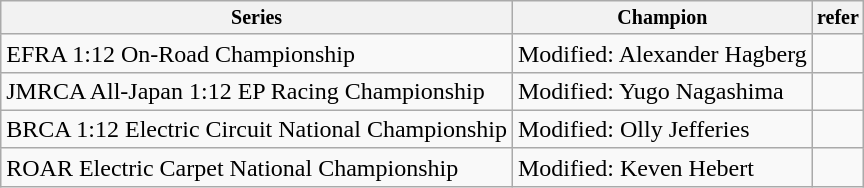<table class="wikitable">
<tr style="font-size:10pt;font-weight:bold">
<th>Series</th>
<th>Champion</th>
<th>refer</th>
</tr>
<tr>
<td>EFRA 1:12 On-Road Championship</td>
<td>Modified:  Alexander Hagberg</td>
<td></td>
</tr>
<tr>
<td>JMRCA All-Japan 1:12 EP Racing Championship</td>
<td>Modified:  Yugo Nagashima</td>
<td></td>
</tr>
<tr>
<td>BRCA 1:12 Electric Circuit National Championship</td>
<td>Modified:  Olly Jefferies</td>
<td></td>
</tr>
<tr>
<td>ROAR Electric Carpet National Championship</td>
<td>Modified:  Keven Hebert</td>
<td></td>
</tr>
</table>
